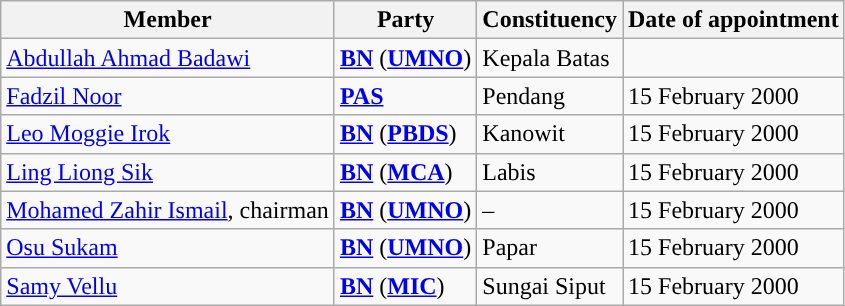<table class=wikitable>
<tr>
<th>Member</th>
<th>Party</th>
<th>Constituency</th>
<th>Date of appointment</th>
</tr>
<tr>
<td><a href='#'>Abdullah Ahmad Badawi</a></td>
<td><strong><a href='#'>BN</a></strong> (<strong><a href='#'>UMNO</a></strong>)</td>
<td>Kepala Batas</td>
<td></td>
</tr>
<tr>
<td><a href='#'>Fadzil Noor</a></td>
<td><strong><a href='#'>PAS</a></strong></td>
<td>Pendang</td>
<td>15 February 2000</td>
</tr>
<tr>
<td><a href='#'>Leo Moggie Irok</a></td>
<td><strong><a href='#'>BN</a></strong> (<strong><a href='#'>PBDS</a></strong>)</td>
<td>Kanowit</td>
<td>15 February 2000</td>
</tr>
<tr>
<td><a href='#'>Ling Liong Sik</a></td>
<td><strong><a href='#'>BN</a></strong> (<strong><a href='#'>MCA</a></strong>)</td>
<td>Labis</td>
<td>15 February 2000</td>
</tr>
<tr>
<td><a href='#'>Mohamed Zahir Ismail</a>, chairman</td>
<td><strong><a href='#'>BN</a></strong> (<strong><a href='#'>UMNO</a></strong>)</td>
<td>–</td>
<td>15 February 2000</td>
</tr>
<tr>
<td><a href='#'>Osu Sukam</a></td>
<td><strong><a href='#'>BN</a></strong> (<strong><a href='#'>UMNO</a></strong>)</td>
<td>Papar</td>
<td>15 February 2000</td>
</tr>
<tr>
<td><a href='#'>Samy Vellu</a></td>
<td><strong><a href='#'>BN</a></strong> (<strong><a href='#'>MIC</a></strong>)</td>
<td>Sungai Siput</td>
<td>15 February 2000</td>
</tr>
</table>
